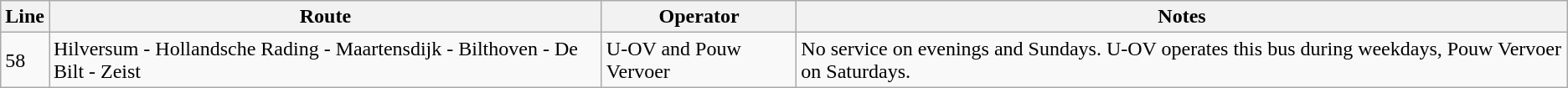<table class="wikitable">
<tr>
<th>Line</th>
<th>Route</th>
<th>Operator</th>
<th>Notes</th>
</tr>
<tr>
<td>58</td>
<td>Hilversum - Hollandsche Rading - Maartensdijk - Bilthoven - De Bilt - Zeist</td>
<td>U-OV and Pouw Vervoer</td>
<td>No service on evenings and Sundays. U-OV operates this bus during weekdays, Pouw Vervoer on Saturdays.</td>
</tr>
</table>
